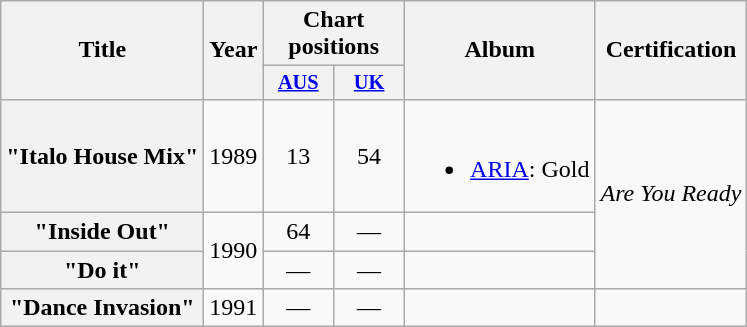<table class="wikitable plainrowheaders" style="text-align:center;">
<tr>
<th rowspan="2">Title</th>
<th rowspan="2">Year</th>
<th colspan="2">Chart positions</th>
<th rowspan="2">Album</th>
<th rowspan="2">Certification</th>
</tr>
<tr>
<th scope="col" style="width:3em;font-size:85%;"><a href='#'>AUS</a><br></th>
<th scope="col" style="width:3em;font-size:85%;"><a href='#'>UK</a><br></th>
</tr>
<tr>
<th scope="row">"Italo House Mix"</th>
<td>1989</td>
<td>13</td>
<td>54</td>
<td><br><ul><li><a href='#'>ARIA</a>: Gold</li></ul></td>
<td rowspan="3"><em>Are You Ready</em></td>
</tr>
<tr>
<th scope="row">"Inside Out"</th>
<td rowspan="2">1990</td>
<td>64</td>
<td>—</td>
<td></td>
</tr>
<tr>
<th scope="row">"Do it"</th>
<td>—</td>
<td>—</td>
<td></td>
</tr>
<tr>
<th scope="row">"Dance Invasion"</th>
<td>1991</td>
<td>—</td>
<td>—</td>
<td></td>
<td></td>
</tr>
</table>
